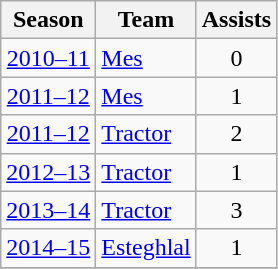<table class="wikitable" style="text-align: center;">
<tr>
<th>Season</th>
<th>Team</th>
<th>Assists</th>
</tr>
<tr>
<td><a href='#'>2010–11</a></td>
<td align="left"><a href='#'>Mes</a></td>
<td>0</td>
</tr>
<tr>
<td><a href='#'>2011–12</a></td>
<td align="left"><a href='#'>Mes</a></td>
<td>1</td>
</tr>
<tr>
<td><a href='#'>2011–12</a></td>
<td align="left"><a href='#'>Tractor</a></td>
<td>2</td>
</tr>
<tr>
<td><a href='#'>2012–13</a></td>
<td align="left"><a href='#'>Tractor</a></td>
<td>1</td>
</tr>
<tr>
<td><a href='#'>2013–14</a></td>
<td align="left"><a href='#'>Tractor</a></td>
<td>3</td>
</tr>
<tr>
<td><a href='#'>2014–15</a></td>
<td align="left"><a href='#'>Esteghlal</a></td>
<td>1</td>
</tr>
<tr>
</tr>
</table>
